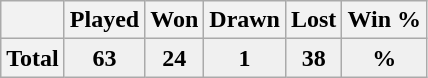<table class="wikitable" style="text-align: center;">
<tr>
<th></th>
<th>Played</th>
<th>Won</th>
<th>Drawn</th>
<th>Lost</th>
<th>Win %</th>
</tr>
<tr class="sortbottom" style="font-weight:bold; background:#f0f0f0;">
<th>Total</th>
<td>63</td>
<td>24</td>
<td>1</td>
<td>38</td>
<td>%</td>
</tr>
</table>
